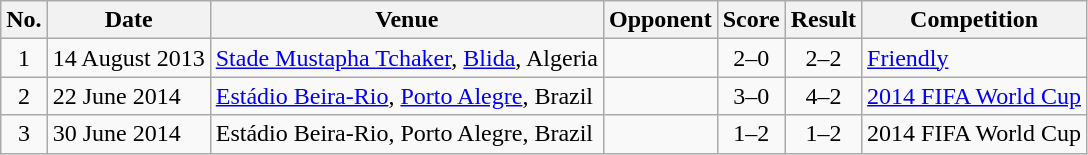<table class="wikitable sortable">
<tr>
<th scope="col">No.</th>
<th scope="col">Date</th>
<th scope="col">Venue</th>
<th scope="col">Opponent</th>
<th scope="col">Score</th>
<th scope="col">Result</th>
<th scope="col">Competition</th>
</tr>
<tr>
<td align="center">1</td>
<td>14 August 2013</td>
<td><a href='#'>Stade Mustapha Tchaker</a>, <a href='#'>Blida</a>, Algeria</td>
<td></td>
<td align="center">2–0</td>
<td align="center">2–2</td>
<td><a href='#'>Friendly</a></td>
</tr>
<tr>
<td align="center">2</td>
<td>22 June 2014</td>
<td><a href='#'>Estádio Beira-Rio</a>, <a href='#'>Porto Alegre</a>, Brazil</td>
<td></td>
<td align="center">3–0</td>
<td align="center">4–2</td>
<td><a href='#'>2014 FIFA World Cup</a></td>
</tr>
<tr>
<td align="center">3</td>
<td>30 June 2014</td>
<td>Estádio Beira-Rio, Porto Alegre, Brazil</td>
<td></td>
<td align="center">1–2</td>
<td align="center">1–2</td>
<td>2014 FIFA World Cup</td>
</tr>
</table>
